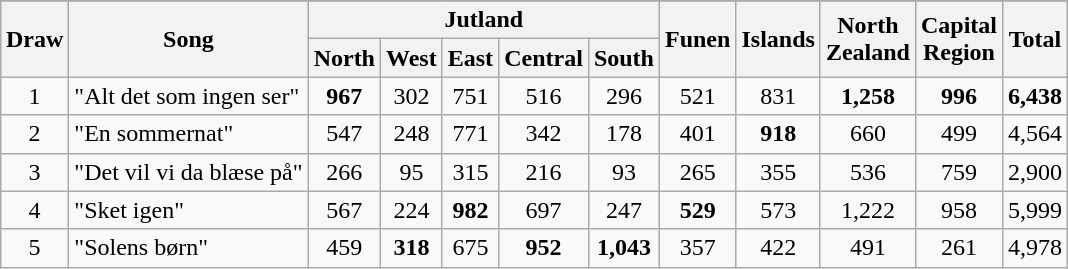<table class="wikitable" style="margin: 1em auto 1em auto; text-align:center;">
<tr>
</tr>
<tr>
<th rowspan="2">Draw</th>
<th rowspan="2">Song</th>
<th colspan="5">Jutland</th>
<th rowspan="2">Funen</th>
<th rowspan="2">Islands</th>
<th rowspan="2">North<br>Zealand</th>
<th rowspan="2">Capital<br>Region</th>
<th rowspan="2">Total</th>
</tr>
<tr>
<th>North</th>
<th>West</th>
<th>East</th>
<th>Central</th>
<th>South</th>
</tr>
<tr>
<td>1</td>
<td align="left">"Alt det som ingen ser"</td>
<td><strong>967</strong></td>
<td>302</td>
<td>751</td>
<td>516</td>
<td>296</td>
<td>521</td>
<td>831</td>
<td><strong>1,258</strong></td>
<td><strong>996</strong></td>
<td><strong>6,438</strong></td>
</tr>
<tr>
<td>2</td>
<td align="left">"En sommernat"</td>
<td>547</td>
<td>248</td>
<td>771</td>
<td>342</td>
<td>178</td>
<td>401</td>
<td><strong>918</strong></td>
<td>660</td>
<td>499</td>
<td>4,564</td>
</tr>
<tr>
<td>3</td>
<td align="left">"Det vil vi da blæse på"</td>
<td>266</td>
<td>95</td>
<td>315</td>
<td>216</td>
<td>93</td>
<td>265</td>
<td>355</td>
<td>536</td>
<td>759</td>
<td>2,900</td>
</tr>
<tr>
<td>4</td>
<td align="left">"Sket igen"</td>
<td>567</td>
<td>224</td>
<td><strong>982</strong></td>
<td>697</td>
<td>247</td>
<td><strong>529</strong></td>
<td>573</td>
<td>1,222</td>
<td>958</td>
<td>5,999</td>
</tr>
<tr>
<td>5</td>
<td align="left">"Solens børn"</td>
<td>459</td>
<td><strong>318</strong></td>
<td>675</td>
<td><strong>952</strong></td>
<td><strong>1,043</strong></td>
<td>357</td>
<td>422</td>
<td>491</td>
<td>261</td>
<td>4,978</td>
</tr>
</table>
